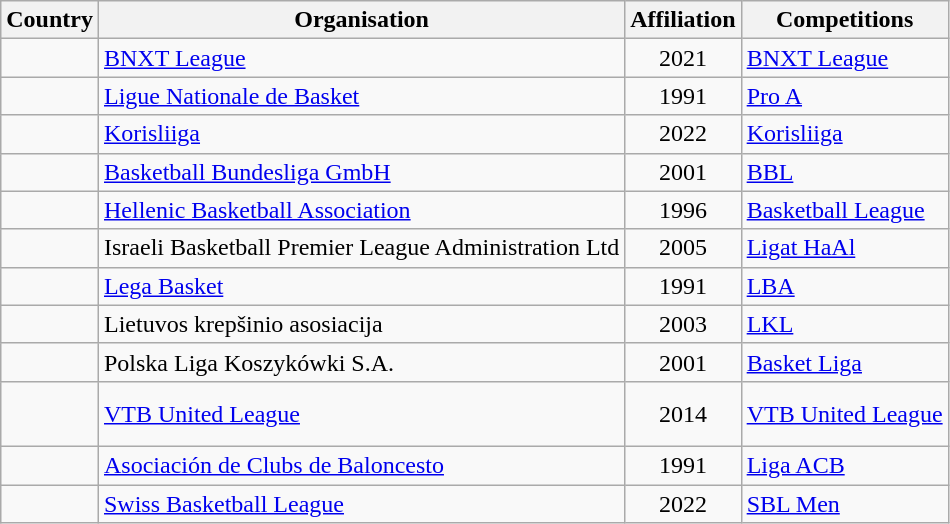<table class="wikitable">
<tr>
<th>Country</th>
<th>Organisation</th>
<th>Affiliation</th>
<th>Competitions</th>
</tr>
<tr>
<td><br></td>
<td><a href='#'>BNXT League</a></td>
<td align="center">2021</td>
<td><a href='#'>BNXT League</a></td>
</tr>
<tr>
<td></td>
<td><a href='#'>Ligue Nationale de Basket</a></td>
<td align="center">1991</td>
<td><a href='#'>Pro A</a></td>
</tr>
<tr>
<td></td>
<td><a href='#'>Korisliiga</a></td>
<td align="center">2022</td>
<td><a href='#'>Korisliiga</a></td>
</tr>
<tr>
<td></td>
<td><a href='#'>Basketball Bundesliga GmbH</a></td>
<td align="center">2001</td>
<td><a href='#'>BBL</a></td>
</tr>
<tr>
<td></td>
<td><a href='#'>Hellenic Basketball Association</a></td>
<td align="center">1996</td>
<td><a href='#'>Basketball League</a></td>
</tr>
<tr>
<td></td>
<td>Israeli Basketball Premier League Administration Ltd</td>
<td align="center">2005</td>
<td><a href='#'>Ligat HaAl</a></td>
</tr>
<tr>
<td></td>
<td><a href='#'>Lega Basket</a></td>
<td align="center">1991</td>
<td><a href='#'>LBA</a></td>
</tr>
<tr>
<td></td>
<td>Lietuvos krepšinio asosiacija</td>
<td align="center">2003</td>
<td><a href='#'>LKL</a></td>
</tr>
<tr>
<td></td>
<td>Polska Liga Koszykówki S.A.</td>
<td align="center">2001</td>
<td><a href='#'>Basket Liga</a></td>
</tr>
<tr>
<td><br><br></td>
<td><a href='#'>VTB United League</a></td>
<td align="center">2014</td>
<td><a href='#'>VTB United League</a></td>
</tr>
<tr>
<td></td>
<td><a href='#'>Asociación de Clubs de Baloncesto</a></td>
<td align="center">1991</td>
<td><a href='#'>Liga ACB</a></td>
</tr>
<tr>
<td></td>
<td><a href='#'>Swiss Basketball League</a></td>
<td align="center">2022</td>
<td><a href='#'>SBL Men</a></td>
</tr>
</table>
